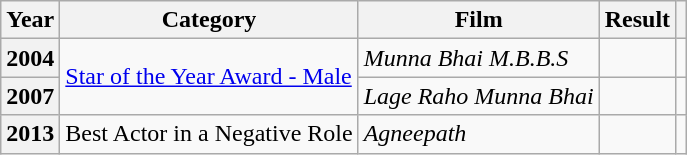<table class="wikitable">
<tr>
<th>Year</th>
<th>Category</th>
<th>Film</th>
<th>Result</th>
<th></th>
</tr>
<tr>
<th>2004</th>
<td rowspan="2"><a href='#'>Star of the Year Award - Male</a></td>
<td><em>Munna Bhai M.B.B.S</em></td>
<td></td>
<td></td>
</tr>
<tr>
<th>2007</th>
<td><em>Lage Raho Munna Bhai</em></td>
<td></td>
<td></td>
</tr>
<tr>
<th>2013</th>
<td>Best Actor in a Negative Role</td>
<td><em>Agneepath</em></td>
<td></td>
<td></td>
</tr>
</table>
